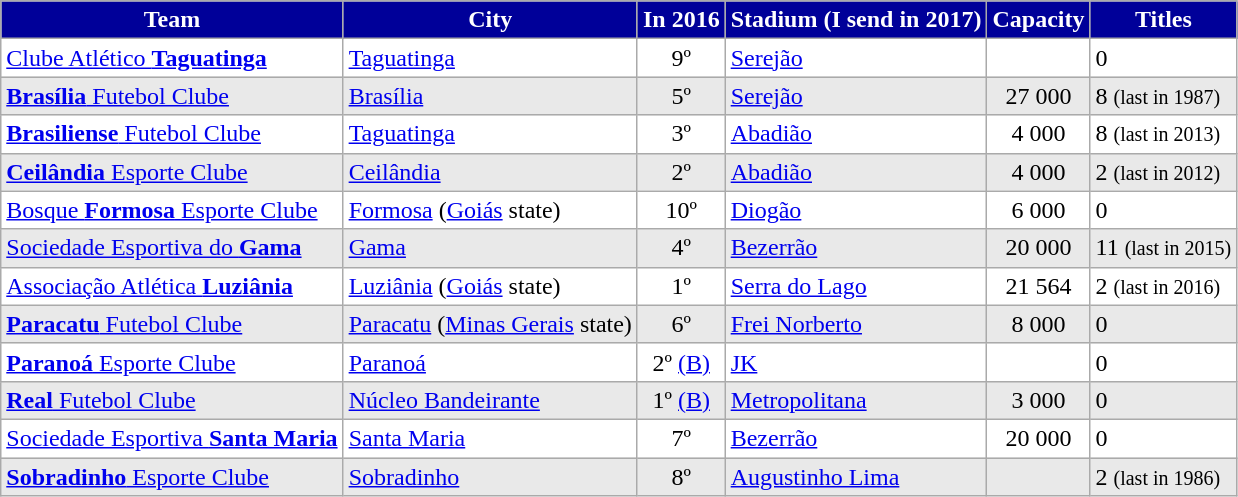<table border="0,95" cellpadding="2" style="border-collapse: collapse;" class="wikitable sortable">
<tr>
<th style="background: #009; color: #fff;">Team</th>
<th style="background: #009; color: #fff;">City</th>
<th style="background: #009; color: #fff;">In 2016</th>
<th style="background: #009; color: #fff;">Stadium (I send in 2017)</th>
<th style="background: #009; color: #fff;">Capacity</th>
<th style="background: #009; color: #fff;">Titles</th>
</tr>
<tr style="background:#FFFFFF;">
<td><a href='#'>Clube Atlético <strong>Taguatinga</strong></a></td>
<td><a href='#'>Taguatinga</a></td>
<td align="center">9º</td>
<td><a href='#'>Serejão</a></td>
<td align="center"></td>
<td>0</td>
</tr>
<tr style="background:#e9e9e9; color:black">
<td><a href='#'><strong>Brasília</strong> Futebol Clube</a></td>
<td><a href='#'>Brasília</a></td>
<td align="center">5º</td>
<td><a href='#'>Serejão</a></td>
<td align="center">27 000</td>
<td>8 <small>(last in 1987)</small></td>
</tr>
<tr style="background:#FFFFFF;">
<td><a href='#'><strong>Brasiliense</strong> Futebol Clube</a></td>
<td><a href='#'>Taguatinga</a></td>
<td align="center">3º</td>
<td><a href='#'>Abadião</a></td>
<td align="center">4 000</td>
<td>8 <small>(last in 2013)</small></td>
</tr>
<tr style="background:#e9e9e9; color:black">
<td><a href='#'><strong>Ceilândia</strong> Esporte Clube</a></td>
<td><a href='#'>Ceilândia</a></td>
<td align="center">2º</td>
<td><a href='#'>Abadião</a></td>
<td align="center">4 000</td>
<td>2 <small>(last in 2012)</small></td>
</tr>
<tr style="background:#FFFFFF;">
<td><a href='#'>Bosque <strong>Formosa</strong> Esporte Clube</a></td>
<td><a href='#'>Formosa</a> (<a href='#'>Goiás</a> state)</td>
<td align="center">10º</td>
<td><a href='#'>Diogão</a></td>
<td align="center">6 000</td>
<td>0</td>
</tr>
<tr style="background:#e9e9e9; color:black">
<td><a href='#'>Sociedade Esportiva do <strong>Gama</strong></a></td>
<td><a href='#'>Gama</a></td>
<td align="center">4º</td>
<td><a href='#'>Bezerrão</a></td>
<td align="center">20 000</td>
<td>11 <small>(last in 2015)</small></td>
</tr>
<tr style="background:#FFFFFF;">
<td><a href='#'>Associação Atlética <strong>Luziânia</strong></a></td>
<td><a href='#'>Luziânia</a> (<a href='#'>Goiás</a> state)</td>
<td align="center">1º</td>
<td><a href='#'>Serra do Lago</a></td>
<td align="center">21 564</td>
<td>2 <small>(last in 2016)</small></td>
</tr>
<tr style="background:#e9e9e9; color:black">
<td><a href='#'><strong>Paracatu</strong> Futebol Clube</a></td>
<td><a href='#'>Paracatu</a> (<a href='#'>Minas Gerais</a> state)</td>
<td align="center">6º</td>
<td><a href='#'>Frei Norberto</a></td>
<td align="center">8 000</td>
<td>0</td>
</tr>
<tr style="background:#FFFFFF;">
<td><a href='#'><strong>Paranoá</strong> Esporte Clube</a></td>
<td><a href='#'>Paranoá</a></td>
<td align="center">2º <a href='#'>(B)</a></td>
<td><a href='#'>JK</a></td>
<td align="center"></td>
<td>0</td>
</tr>
<tr style="background:#e9e9e9; color:black">
<td><a href='#'><strong>Real</strong> Futebol Clube</a></td>
<td><a href='#'>Núcleo Bandeirante</a></td>
<td align="center">1º <a href='#'>(B)</a></td>
<td><a href='#'>Metropolitana</a></td>
<td align="center">3 000</td>
<td>0</td>
</tr>
<tr style="background:#FFFFFF;">
<td><a href='#'>Sociedade Esportiva <strong>Santa Maria</strong></a></td>
<td><a href='#'>Santa Maria</a></td>
<td align="center">7º</td>
<td><a href='#'>Bezerrão</a></td>
<td align="center">20 000</td>
<td>0</td>
</tr>
<tr style="background:#e9e9e9; color:black">
<td><a href='#'><strong>Sobradinho</strong> Esporte Clube</a></td>
<td><a href='#'>Sobradinho</a></td>
<td align="center">8º</td>
<td><a href='#'>Augustinho Lima</a></td>
<td align="center"></td>
<td>2 <small>(last in 1986)</small></td>
</tr>
</table>
